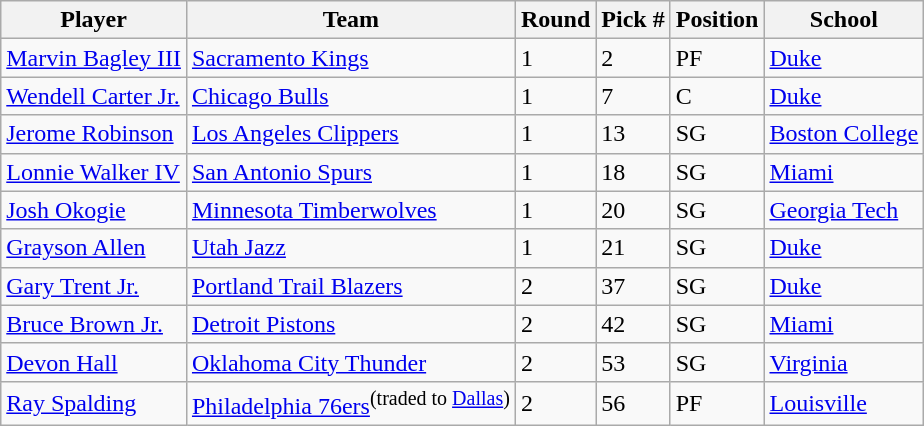<table class="wikitable">
<tr>
<th>Player</th>
<th>Team</th>
<th>Round</th>
<th>Pick #</th>
<th>Position</th>
<th>School</th>
</tr>
<tr>
<td><a href='#'>Marvin Bagley III</a></td>
<td><a href='#'>Sacramento Kings</a></td>
<td>1</td>
<td>2</td>
<td>PF</td>
<td><a href='#'>Duke</a></td>
</tr>
<tr>
<td><a href='#'>Wendell Carter Jr.</a></td>
<td><a href='#'>Chicago Bulls</a></td>
<td>1</td>
<td>7</td>
<td>C</td>
<td><a href='#'>Duke</a></td>
</tr>
<tr>
<td><a href='#'>Jerome Robinson</a></td>
<td><a href='#'>Los Angeles Clippers</a></td>
<td>1</td>
<td>13</td>
<td>SG</td>
<td><a href='#'>Boston College</a></td>
</tr>
<tr>
<td><a href='#'>Lonnie Walker IV</a></td>
<td><a href='#'>San Antonio Spurs</a></td>
<td>1</td>
<td>18</td>
<td>SG</td>
<td><a href='#'>Miami</a></td>
</tr>
<tr>
<td><a href='#'>Josh Okogie</a></td>
<td><a href='#'>Minnesota Timberwolves</a></td>
<td>1</td>
<td>20</td>
<td>SG</td>
<td><a href='#'>Georgia Tech</a></td>
</tr>
<tr>
<td><a href='#'>Grayson Allen</a></td>
<td><a href='#'>Utah Jazz</a></td>
<td>1</td>
<td>21</td>
<td>SG</td>
<td><a href='#'>Duke</a></td>
</tr>
<tr>
<td><a href='#'>Gary Trent Jr.</a></td>
<td><a href='#'>Portland Trail Blazers</a></td>
<td>2</td>
<td>37</td>
<td>SG</td>
<td><a href='#'>Duke</a></td>
</tr>
<tr>
<td><a href='#'>Bruce Brown Jr.</a></td>
<td><a href='#'>Detroit Pistons</a></td>
<td>2</td>
<td>42</td>
<td>SG</td>
<td><a href='#'>Miami</a></td>
</tr>
<tr>
<td><a href='#'>Devon Hall</a></td>
<td><a href='#'>Oklahoma City Thunder</a></td>
<td>2</td>
<td>53</td>
<td>SG</td>
<td><a href='#'>Virginia</a></td>
</tr>
<tr>
<td><a href='#'>Ray Spalding</a></td>
<td><a href='#'>Philadelphia 76ers</a><sup>(traded to <a href='#'>Dallas</a>)</sup></td>
<td>2</td>
<td>56</td>
<td>PF</td>
<td><a href='#'>Louisville</a></td>
</tr>
</table>
